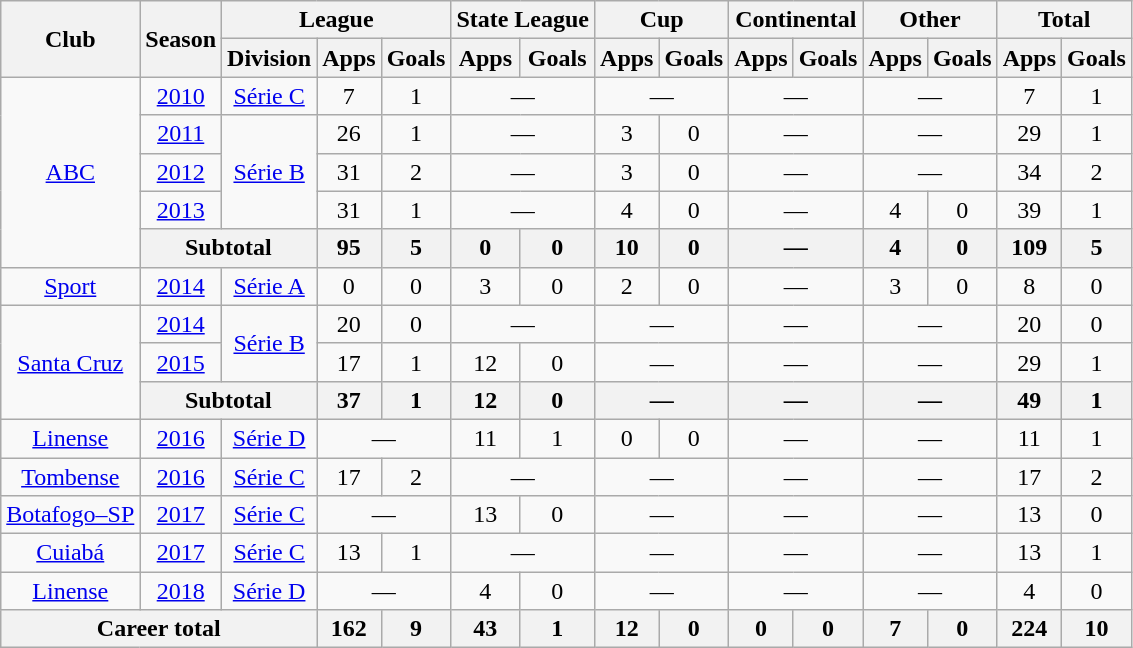<table class="wikitable" style="text-align: center;">
<tr>
<th rowspan="2">Club</th>
<th rowspan="2">Season</th>
<th colspan="3">League</th>
<th colspan="2">State League</th>
<th colspan="2">Cup</th>
<th colspan="2">Continental</th>
<th colspan="2">Other</th>
<th colspan="2">Total</th>
</tr>
<tr>
<th>Division</th>
<th>Apps</th>
<th>Goals</th>
<th>Apps</th>
<th>Goals</th>
<th>Apps</th>
<th>Goals</th>
<th>Apps</th>
<th>Goals</th>
<th>Apps</th>
<th>Goals</th>
<th>Apps</th>
<th>Goals</th>
</tr>
<tr>
<td rowspan=5 align="center"><a href='#'>ABC</a></td>
<td><a href='#'>2010</a></td>
<td><a href='#'>Série C</a></td>
<td>7</td>
<td>1</td>
<td colspan="2">—</td>
<td colspan="2">—</td>
<td colspan="2">—</td>
<td colspan="2">—</td>
<td>7</td>
<td>1</td>
</tr>
<tr>
<td><a href='#'>2011</a></td>
<td rowspan=3><a href='#'>Série B</a></td>
<td>26</td>
<td>1</td>
<td colspan="2">—</td>
<td>3</td>
<td>0</td>
<td colspan="2">—</td>
<td colspan="2">—</td>
<td>29</td>
<td>1</td>
</tr>
<tr>
<td><a href='#'>2012</a></td>
<td>31</td>
<td>2</td>
<td colspan="2">—</td>
<td>3</td>
<td>0</td>
<td colspan="2">—</td>
<td colspan="2">—</td>
<td>34</td>
<td>2</td>
</tr>
<tr>
<td><a href='#'>2013</a></td>
<td>31</td>
<td>1</td>
<td colspan="2">—</td>
<td>4</td>
<td>0</td>
<td colspan="2">—</td>
<td>4</td>
<td>0</td>
<td>39</td>
<td>1</td>
</tr>
<tr>
<th colspan="2">Subtotal</th>
<th>95</th>
<th>5</th>
<th>0</th>
<th>0</th>
<th>10</th>
<th>0</th>
<th colspan="2">—</th>
<th>4</th>
<th>0</th>
<th>109</th>
<th>5</th>
</tr>
<tr>
<td align="center"><a href='#'>Sport</a></td>
<td><a href='#'>2014</a></td>
<td><a href='#'>Série A</a></td>
<td>0</td>
<td>0</td>
<td>3</td>
<td>0</td>
<td>2</td>
<td>0</td>
<td colspan="2">—</td>
<td>3</td>
<td>0</td>
<td>8</td>
<td>0</td>
</tr>
<tr>
<td rowspan=3 align="center"><a href='#'>Santa Cruz</a></td>
<td><a href='#'>2014</a></td>
<td rowspan=2><a href='#'>Série B</a></td>
<td>20</td>
<td>0</td>
<td colspan="2">—</td>
<td colspan="2">—</td>
<td colspan="2">—</td>
<td colspan="2">—</td>
<td>20</td>
<td>0</td>
</tr>
<tr>
<td><a href='#'>2015</a></td>
<td>17</td>
<td>1</td>
<td>12</td>
<td>0</td>
<td colspan="2">—</td>
<td colspan="2">—</td>
<td colspan="2">—</td>
<td>29</td>
<td>1</td>
</tr>
<tr>
<th colspan="2">Subtotal</th>
<th>37</th>
<th>1</th>
<th>12</th>
<th>0</th>
<th colspan="2">—</th>
<th colspan="2">—</th>
<th colspan="2">—</th>
<th>49</th>
<th>1</th>
</tr>
<tr>
<td align="center"><a href='#'>Linense</a></td>
<td><a href='#'>2016</a></td>
<td><a href='#'>Série D</a></td>
<td colspan="2">—</td>
<td>11</td>
<td>1</td>
<td>0</td>
<td>0</td>
<td colspan="2">—</td>
<td colspan="2">—</td>
<td>11</td>
<td>1</td>
</tr>
<tr>
<td align="center"><a href='#'>Tombense</a></td>
<td><a href='#'>2016</a></td>
<td><a href='#'>Série C</a></td>
<td>17</td>
<td>2</td>
<td colspan="2">—</td>
<td colspan="2">—</td>
<td colspan="2">—</td>
<td colspan="2">—</td>
<td>17</td>
<td>2</td>
</tr>
<tr>
<td align="center"><a href='#'>Botafogo–SP</a></td>
<td><a href='#'>2017</a></td>
<td><a href='#'>Série C</a></td>
<td colspan="2">—</td>
<td>13</td>
<td>0</td>
<td colspan="2">—</td>
<td colspan="2">—</td>
<td colspan="2">—</td>
<td>13</td>
<td>0</td>
</tr>
<tr>
<td align="center"><a href='#'>Cuiabá</a></td>
<td><a href='#'>2017</a></td>
<td><a href='#'>Série C</a></td>
<td>13</td>
<td>1</td>
<td colspan="2">—</td>
<td colspan="2">—</td>
<td colspan="2">—</td>
<td colspan="2">—</td>
<td>13</td>
<td>1</td>
</tr>
<tr>
<td align="center"><a href='#'>Linense</a></td>
<td><a href='#'>2018</a></td>
<td><a href='#'>Série D</a></td>
<td colspan="2">—</td>
<td>4</td>
<td>0</td>
<td colspan="2">—</td>
<td colspan="2">—</td>
<td colspan="2">—</td>
<td>4</td>
<td>0</td>
</tr>
<tr>
<th colspan="3"><strong>Career total</strong></th>
<th>162</th>
<th>9</th>
<th>43</th>
<th>1</th>
<th>12</th>
<th>0</th>
<th>0</th>
<th>0</th>
<th>7</th>
<th>0</th>
<th>224</th>
<th>10</th>
</tr>
</table>
